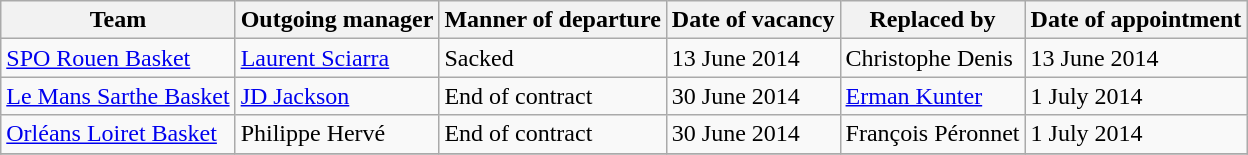<table class="wikitable sortable">
<tr>
<th>Team</th>
<th>Outgoing manager</th>
<th>Manner of departure</th>
<th>Date of vacancy</th>
<th>Replaced by</th>
<th>Date of appointment</th>
</tr>
<tr>
<td><a href='#'>SPO Rouen Basket</a></td>
<td> <a href='#'>Laurent Sciarra</a></td>
<td>Sacked</td>
<td>13 June 2014</td>
<td> Christophe Denis</td>
<td>13 June 2014</td>
</tr>
<tr>
<td><a href='#'>Le Mans Sarthe Basket</a></td>
<td> <a href='#'>JD Jackson</a></td>
<td>End of contract</td>
<td>30 June 2014</td>
<td>  <a href='#'>Erman Kunter</a></td>
<td>1 July 2014 </td>
</tr>
<tr>
<td><a href='#'>Orléans Loiret Basket</a></td>
<td> Philippe Hervé</td>
<td>End of contract</td>
<td>30 June 2014</td>
<td> François Péronnet</td>
<td>1 July 2014 </td>
</tr>
<tr>
</tr>
</table>
